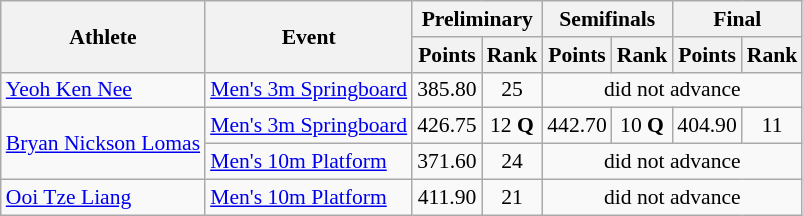<table class=wikitable style="font-size:90%">
<tr>
<th rowspan="2">Athlete</th>
<th rowspan="2">Event</th>
<th colspan="2">Preliminary</th>
<th colspan="2">Semifinals</th>
<th colspan="2">Final</th>
</tr>
<tr>
<th>Points</th>
<th>Rank</th>
<th>Points</th>
<th>Rank</th>
<th>Points</th>
<th>Rank</th>
</tr>
<tr>
<td rowspan="1"><a href='#'>Yeoh Ken Nee</a></td>
<td><a href='#'>Men's 3m Springboard</a></td>
<td align=center>385.80</td>
<td align=center>25</td>
<td align=center colspan=4>did not advance</td>
</tr>
<tr>
<td rowspan="2"><a href='#'>Bryan Nickson Lomas</a></td>
<td><a href='#'>Men's 3m Springboard</a></td>
<td align=center>426.75</td>
<td align=center>12 <strong>Q</strong></td>
<td align=center>442.70</td>
<td align=center>10 <strong>Q</strong></td>
<td align=center>404.90</td>
<td align=center>11</td>
</tr>
<tr>
<td><a href='#'>Men's 10m Platform</a></td>
<td align=center>371.60</td>
<td align=center>24</td>
<td align=center colspan=4>did not advance</td>
</tr>
<tr>
<td rowspan="1"><a href='#'>Ooi Tze Liang</a></td>
<td><a href='#'>Men's 10m Platform</a></td>
<td align=center>411.90</td>
<td align=center>21</td>
<td align=center colspan=4>did not advance</td>
</tr>
</table>
